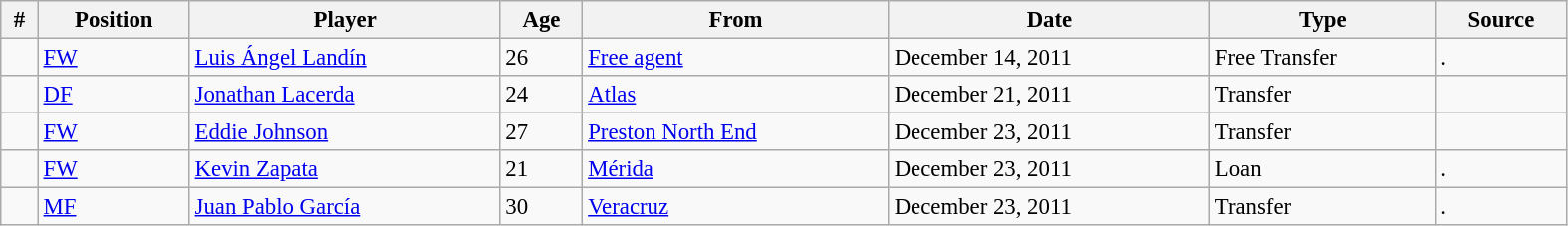<table class="wikitable sortable" style="width:83%; text-align:center; font-size:95%; text-align:left;">
<tr>
<th><strong>#</strong></th>
<th><strong>Position</strong></th>
<th><strong>Player</strong></th>
<th><strong>Age</strong></th>
<th><strong>From</strong></th>
<th><strong>Date</strong></th>
<th><strong>Type</strong></th>
<th><strong>Source</strong></th>
</tr>
<tr>
<td></td>
<td><a href='#'>FW</a></td>
<td> <a href='#'>Luis Ángel Landín</a></td>
<td>26</td>
<td><a href='#'>Free agent</a></td>
<td>December 14, 2011</td>
<td>Free Transfer</td>
<td>.</td>
</tr>
<tr>
<td></td>
<td><a href='#'>DF</a></td>
<td> <a href='#'>Jonathan Lacerda</a></td>
<td>24</td>
<td> <a href='#'>Atlas</a></td>
<td>December 21, 2011</td>
<td>Transfer</td>
<td></td>
</tr>
<tr>
<td></td>
<td><a href='#'>FW</a></td>
<td> <a href='#'>Eddie Johnson</a></td>
<td>27</td>
<td> <a href='#'>Preston North End</a></td>
<td>December 23, 2011</td>
<td>Transfer</td>
<td></td>
</tr>
<tr>
<td></td>
<td><a href='#'>FW</a></td>
<td> <a href='#'>Kevin Zapata</a></td>
<td>21</td>
<td> <a href='#'>Mérida</a></td>
<td>December 23, 2011</td>
<td>Loan</td>
<td>.</td>
</tr>
<tr>
<td></td>
<td><a href='#'>MF</a></td>
<td> <a href='#'>Juan Pablo García</a></td>
<td>30</td>
<td> <a href='#'>Veracruz</a></td>
<td>December 23, 2011</td>
<td>Transfer</td>
<td>.</td>
</tr>
</table>
